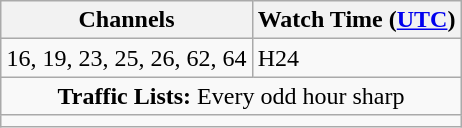<table class="wikitable collapsible collapsed" style="border:#bbb; margin:.46em 0 0 .2em; margin:auto">
<tr>
<th>Channels</th>
<th>Watch Time (<a href='#'>UTC</a>)</th>
</tr>
<tr>
<td>16, 19, 23, 25, 26, 62, 64</td>
<td>H24</td>
</tr>
<tr>
<td colspan="4" style="text-align: center;"><strong>Traffic Lists:</strong> Every odd hour sharp</td>
</tr>
<tr>
<td colspan="4" style="text-align: center;"></td>
</tr>
</table>
